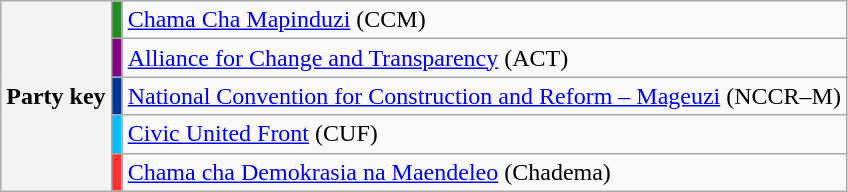<table class=wikitable>
<tr>
<th rowspan= 6>Party key</th>
<td style="background:#228B22"></td>
<td><a href='#'>Chama Cha Mapinduzi</a> (CCM)</td>
</tr>
<tr>
<td style="background:purple"></td>
<td><a href='#'>Alliance for Change and Transparency</a> (ACT)</td>
</tr>
<tr>
<td style="background:#039"></td>
<td><a href='#'>National Convention for Construction and Reform – Mageuzi</a> (NCCR–M)</td>
</tr>
<tr>
<td style="background:#00BFFF"></td>
<td><a href='#'>Civic United Front</a> (CUF)</td>
</tr>
<tr>
<td style="background:#F33"></td>
<td><a href='#'>Chama cha Demokrasia na Maendeleo</a> (Chadema)</td>
</tr>
</table>
